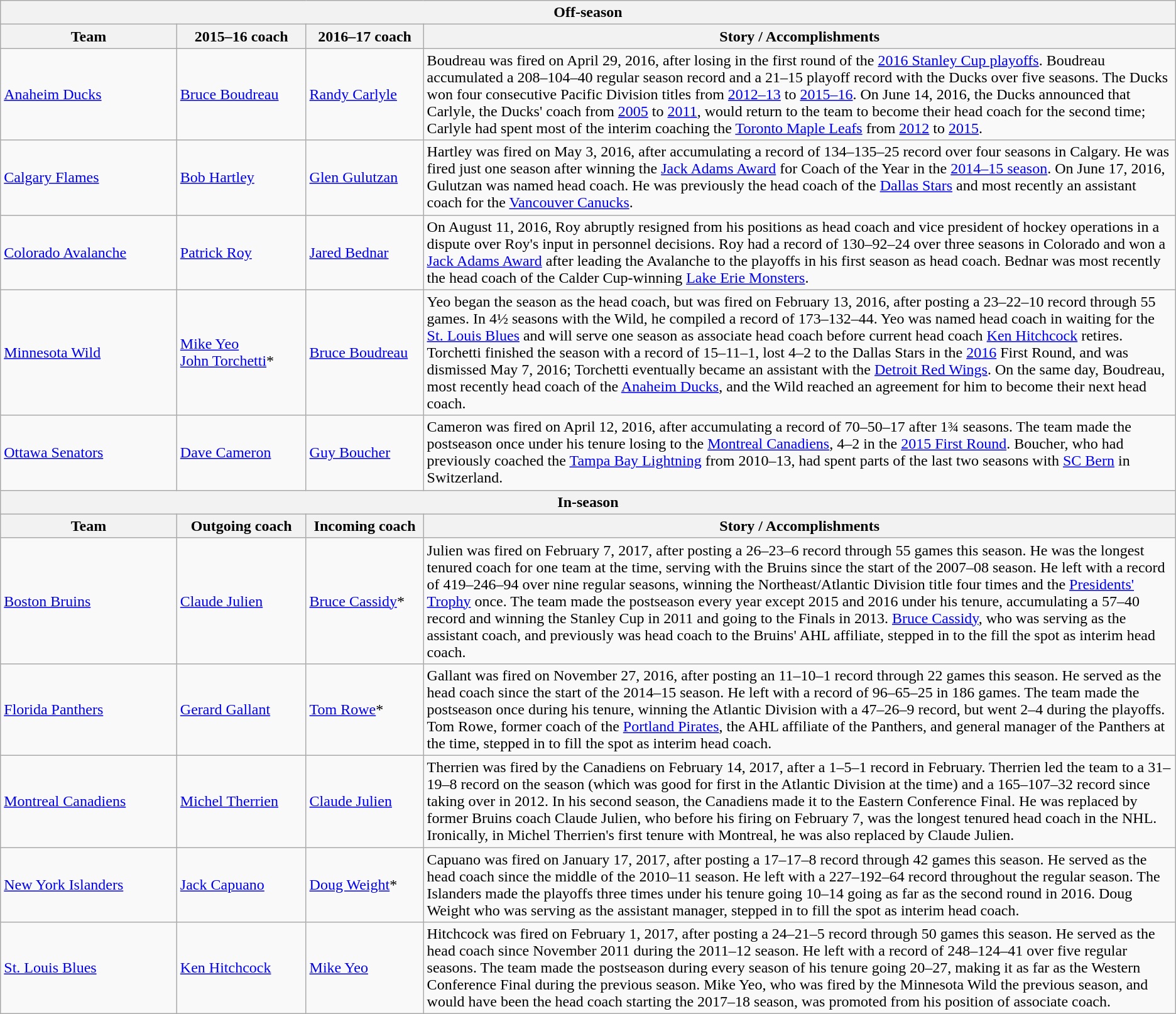<table class="wikitable">
<tr>
<th colspan="4">Off-season</th>
</tr>
<tr>
<th style="width:13%;">Team</th>
<th style="width:11%;">2015–16 coach</th>
<th style="width:10%;">2016–17 coach</th>
<th>Story / Accomplishments</th>
</tr>
<tr>
<td><a href='#'>Anaheim Ducks</a></td>
<td><a href='#'>Bruce Boudreau</a></td>
<td><a href='#'>Randy Carlyle</a></td>
<td>Boudreau was fired on April 29, 2016, after losing in the first round of the <a href='#'>2016 Stanley Cup playoffs</a>. Boudreau accumulated a 208–104–40 regular season record and a 21–15 playoff record with the Ducks over five seasons. The Ducks won four consecutive Pacific Division titles from <a href='#'>2012–13</a> to <a href='#'>2015–16</a>. On June 14, 2016, the Ducks announced that Carlyle, the Ducks' coach from <a href='#'>2005</a> to <a href='#'>2011</a>, would return to the team to become their head coach for the second time; Carlyle had spent most of the interim coaching the <a href='#'>Toronto Maple Leafs</a> from <a href='#'>2012</a> to <a href='#'>2015</a>.</td>
</tr>
<tr>
<td><a href='#'>Calgary Flames</a></td>
<td><a href='#'>Bob Hartley</a></td>
<td><a href='#'>Glen Gulutzan</a></td>
<td>Hartley was fired on May 3, 2016, after accumulating a record of 134–135–25 record over four seasons in Calgary. He was fired just one season after winning the <a href='#'>Jack Adams Award</a> for Coach of the Year in the <a href='#'>2014–15 season</a>. On June 17, 2016, Gulutzan was named head coach. He was previously the head coach of the <a href='#'>Dallas Stars</a> and most recently an assistant coach for the <a href='#'>Vancouver Canucks</a>.</td>
</tr>
<tr>
<td><a href='#'>Colorado Avalanche</a></td>
<td><a href='#'>Patrick Roy</a></td>
<td><a href='#'>Jared Bednar</a></td>
<td>On August 11, 2016, Roy abruptly resigned from his positions as head coach and vice president of hockey operations in a dispute over Roy's input in personnel decisions. Roy had a record of 130–92–24 over three seasons in Colorado and won a <a href='#'>Jack Adams Award</a> after leading the Avalanche to the playoffs in his first season as head coach. Bednar was most recently the head coach of the Calder Cup-winning <a href='#'>Lake Erie Monsters</a>.</td>
</tr>
<tr>
<td><a href='#'>Minnesota Wild</a></td>
<td><a href='#'>Mike Yeo</a><br><a href='#'>John Torchetti</a>*</td>
<td><a href='#'>Bruce Boudreau</a></td>
<td>Yeo began the season as the head coach, but was fired on February 13, 2016, after posting a 23–22–10 record through 55 games. In 4½ seasons with the Wild, he compiled a record of 173–132–44. Yeo was named head coach in waiting for the <a href='#'>St. Louis Blues</a> and will serve one season as associate head coach before current head coach <a href='#'>Ken Hitchcock</a> retires. Torchetti finished the season with a record of 15–11–1, lost 4–2 to the Dallas Stars in the <a href='#'>2016</a> First Round, and was dismissed May 7, 2016; Torchetti eventually became an assistant with the <a href='#'>Detroit Red Wings</a>. On the same day, Boudreau, most recently head coach of the <a href='#'>Anaheim Ducks</a>, and the Wild reached an agreement for him to become their next head coach.</td>
</tr>
<tr>
<td><a href='#'>Ottawa Senators</a></td>
<td><a href='#'>Dave Cameron</a></td>
<td><a href='#'>Guy Boucher</a></td>
<td>Cameron was fired on April 12, 2016, after accumulating a record of 70–50–17 after 1¾ seasons. The team made the postseason once under his tenure losing to the <a href='#'>Montreal Canadiens</a>, 4–2 in the <a href='#'>2015 First Round</a>. Boucher, who had previously coached the <a href='#'>Tampa Bay Lightning</a> from 2010–13, had spent parts of the last two seasons with <a href='#'>SC Bern</a> in Switzerland.</td>
</tr>
<tr>
<th colspan="4">In-season</th>
</tr>
<tr>
<th style="width:15%;">Team</th>
<th style="width:10%;">Outgoing coach</th>
<th style="width:10%;">Incoming coach</th>
<th>Story / Accomplishments</th>
</tr>
<tr>
<td><a href='#'>Boston Bruins</a></td>
<td><a href='#'>Claude Julien</a></td>
<td><a href='#'>Bruce Cassidy</a>*</td>
<td>Julien was fired on February 7, 2017, after posting a 26–23–6 record through 55 games this season. He was the longest tenured coach for one team at the time, serving with the Bruins since the start of the 2007–08 season. He left with a record of 419–246–94 over nine regular seasons, winning the Northeast/Atlantic Division title four times and the <a href='#'>Presidents' Trophy</a> once. The team made the postseason every year except 2015 and 2016 under his tenure, accumulating a 57–40 record and winning the Stanley Cup in 2011 and going to the Finals in 2013. <a href='#'>Bruce Cassidy</a>, who was serving as the assistant coach, and previously was head coach to the Bruins' AHL affiliate, stepped in to the fill the spot as interim head coach.</td>
</tr>
<tr>
<td><a href='#'>Florida Panthers</a></td>
<td><a href='#'>Gerard Gallant</a></td>
<td><a href='#'>Tom Rowe</a>*</td>
<td>Gallant was fired on November 27, 2016, after posting an 11–10–1 record through 22 games this season. He served as the head coach since the start of the 2014–15 season. He left with a record of 96–65–25 in 186 games. The team made the postseason once during his tenure, winning the Atlantic Division with a 47–26–9 record, but went 2–4 during the playoffs. Tom Rowe, former coach of the <a href='#'>Portland Pirates</a>, the AHL affiliate of the Panthers, and general manager of the Panthers at the time, stepped in to fill the spot as interim head coach.</td>
</tr>
<tr>
<td><a href='#'>Montreal Canadiens</a></td>
<td><a href='#'>Michel Therrien</a></td>
<td><a href='#'>Claude Julien</a></td>
<td>Therrien was fired by the Canadiens on February 14, 2017, after a 1–5–1 record in February. Therrien led the team to a 31–19–8 record on the season (which was good for first in the Atlantic Division at the time) and a 165–107–32 record since taking over in 2012. In his second season, the Canadiens made it to the Eastern Conference Final. He was replaced by former Bruins coach Claude Julien, who before his firing on February 7, was the longest tenured head coach in the NHL. Ironically, in Michel Therrien's first tenure with Montreal, he was also replaced by Claude Julien.</td>
</tr>
<tr>
<td><a href='#'>New York Islanders</a></td>
<td><a href='#'>Jack Capuano</a></td>
<td><a href='#'>Doug Weight</a>*</td>
<td>Capuano was fired on January 17, 2017, after posting a 17–17–8 record through 42 games this season. He served as the head coach since the middle of the 2010–11 season. He left with a 227–192–64 record throughout the regular season. The Islanders made the playoffs three times under his tenure going 10–14 going as far as the second round in 2016. Doug Weight who was serving as the assistant manager, stepped in to fill the spot as interim head coach.</td>
</tr>
<tr>
<td><a href='#'>St. Louis Blues</a></td>
<td><a href='#'>Ken Hitchcock</a></td>
<td><a href='#'>Mike Yeo</a></td>
<td>Hitchcock was fired on February 1, 2017, after posting a 24–21–5 record through 50 games this season. He served as the head coach since November 2011 during the 2011–12 season. He left with a record of 248–124–41 over five regular seasons. The team made the postseason during every season of his tenure going 20–27, making it as far as the Western Conference Final during the previous season. Mike Yeo, who was fired by the Minnesota Wild the previous season, and would have been the head coach starting the 2017–18 season, was promoted from his position of associate coach.</td>
</tr>
</table>
